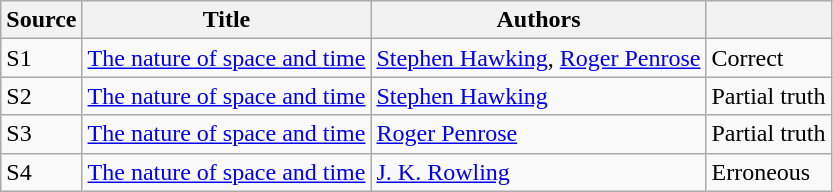<table class="wikitable">
<tr>
<th>Source</th>
<th>Title</th>
<th>Authors</th>
<th></th>
</tr>
<tr>
<td>S1</td>
<td><a href='#'>The nature of space and time</a></td>
<td><a href='#'>Stephen Hawking</a>, <a href='#'>Roger Penrose</a></td>
<td>Correct</td>
</tr>
<tr>
<td>S2</td>
<td><a href='#'>The nature of space and time</a></td>
<td><a href='#'>Stephen Hawking</a></td>
<td>Partial truth</td>
</tr>
<tr>
<td>S3</td>
<td><a href='#'>The nature of space and time</a></td>
<td><a href='#'>Roger Penrose</a></td>
<td>Partial truth</td>
</tr>
<tr>
<td>S4</td>
<td><a href='#'>The nature of space and time</a></td>
<td><a href='#'>J. K. Rowling</a></td>
<td>Erroneous</td>
</tr>
</table>
